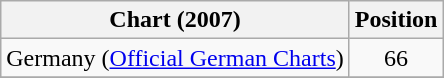<table class="wikitable">
<tr>
<th align="left">Chart (2007)</th>
<th style="text-align:center;">Position</th>
</tr>
<tr>
<td>Germany (<a href='#'>Official German Charts</a>)</td>
<td style="text-align:center;">66</td>
</tr>
<tr>
</tr>
</table>
